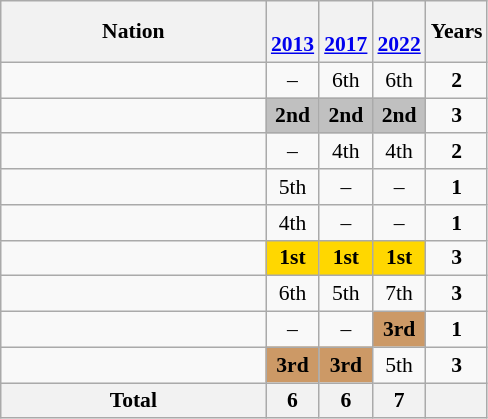<table class="wikitable" style="text-align:center; font-size:90%">
<tr>
<th width=170>Nation</th>
<th><br><a href='#'>2013</a></th>
<th><br><a href='#'>2017</a></th>
<th><br><a href='#'>2022</a></th>
<th>Years</th>
</tr>
<tr>
<td align=left></td>
<td>–</td>
<td>6th</td>
<td>6th</td>
<td><strong>2</strong></td>
</tr>
<tr>
<td align=left></td>
<td bgcolor=silver><strong>2nd</strong></td>
<td bgcolor=silver><strong>2nd</strong></td>
<td bgcolor=silver><strong>2nd</strong></td>
<td><strong>3</strong></td>
</tr>
<tr>
<td align=left></td>
<td>–</td>
<td>4th</td>
<td>4th</td>
<td><strong>2</strong></td>
</tr>
<tr>
<td align=left></td>
<td>5th</td>
<td>–</td>
<td>–</td>
<td><strong>1</strong></td>
</tr>
<tr>
<td align=left></td>
<td>4th</td>
<td>–</td>
<td>–</td>
<td><strong>1</strong></td>
</tr>
<tr>
<td align=left></td>
<td bgcolor=gold><strong>1st</strong></td>
<td bgcolor=gold><strong>1st</strong></td>
<td bgcolor=gold><strong>1st</strong></td>
<td><strong>3</strong></td>
</tr>
<tr>
<td align=left></td>
<td>6th</td>
<td>5th</td>
<td>7th</td>
<td><strong>3</strong></td>
</tr>
<tr>
<td align=left></td>
<td>–</td>
<td>–</td>
<td bgcolor=#cc9966><strong>3rd</strong></td>
<td><strong>1</strong></td>
</tr>
<tr>
<td align=left></td>
<td bgcolor=#cc9966><strong>3rd</strong></td>
<td bgcolor=#cc9966><strong>3rd</strong></td>
<td>5th</td>
<td><strong>3</strong></td>
</tr>
<tr>
<th>Total</th>
<th>6</th>
<th>6</th>
<th>7</th>
<th></th>
</tr>
</table>
